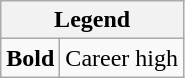<table class="wikitable mw-collapsible mw-collapsed">
<tr>
<th colspan="2">Legend</th>
</tr>
<tr>
<td><strong>Bold</strong></td>
<td>Career high</td>
</tr>
</table>
